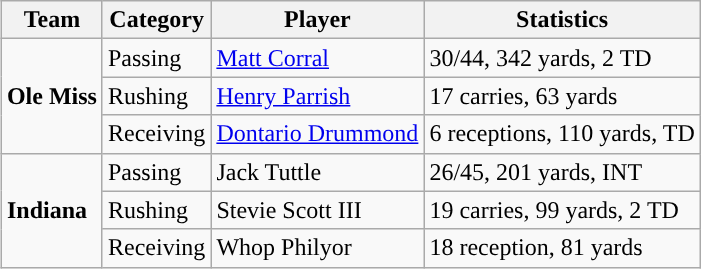<table class="wikitable" style="float: right;">
<tr>
<th>Team</th>
<th>Category</th>
<th>Player</th>
<th>Statistics</th>
</tr>
<tr>
<td rowspan=3><strong>Ole Miss</strong></td>
<td>Passing</td>
<td><a href='#'>Matt Corral</a></td>
<td>30/44, 342 yards, 2 TD</td>
</tr>
<tr>
<td>Rushing</td>
<td><a href='#'>Henry Parrish</a></td>
<td>17 carries, 63 yards</td>
</tr>
<tr>
<td>Receiving</td>
<td><a href='#'>Dontario Drummond</a></td>
<td>6 receptions, 110 yards, TD</td>
</tr>
<tr>
<td rowspan=3><strong>Indiana</strong></td>
<td>Passing</td>
<td>Jack Tuttle</td>
<td>26/45, 201 yards, INT</td>
</tr>
<tr>
<td>Rushing</td>
<td>Stevie Scott III</td>
<td>19 carries, 99 yards, 2 TD</td>
</tr>
<tr>
<td>Receiving</td>
<td>Whop Philyor</td>
<td>18 reception, 81 yards</td>
</tr>
</table>
